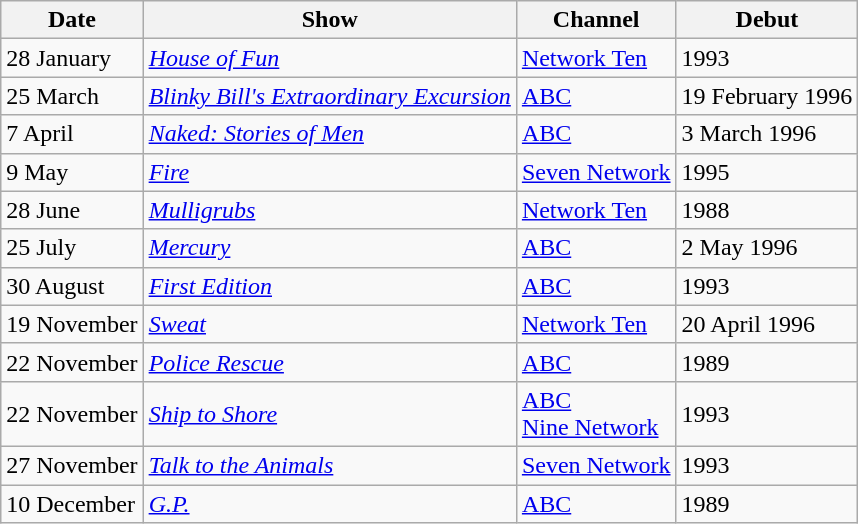<table class="wikitable">
<tr>
<th>Date</th>
<th>Show</th>
<th>Channel</th>
<th>Debut</th>
</tr>
<tr>
<td>28 January</td>
<td><em><a href='#'>House of Fun</a></em></td>
<td><a href='#'>Network Ten</a></td>
<td>1993</td>
</tr>
<tr>
<td>25 March</td>
<td><em><a href='#'>Blinky Bill's Extraordinary Excursion</a></em></td>
<td><a href='#'>ABC</a></td>
<td>19 February 1996</td>
</tr>
<tr>
<td>7 April</td>
<td><em><a href='#'>Naked: Stories of Men</a></em></td>
<td><a href='#'>ABC</a></td>
<td>3 March 1996</td>
</tr>
<tr>
<td>9 May</td>
<td><em><a href='#'>Fire</a></em></td>
<td><a href='#'>Seven Network</a></td>
<td>1995</td>
</tr>
<tr>
<td>28 June</td>
<td><em><a href='#'>Mulligrubs</a></em></td>
<td><a href='#'>Network Ten</a></td>
<td>1988</td>
</tr>
<tr>
<td>25 July</td>
<td><em><a href='#'>Mercury</a></em></td>
<td><a href='#'>ABC</a></td>
<td>2 May 1996</td>
</tr>
<tr>
<td>30 August</td>
<td><em><a href='#'>First Edition</a></em></td>
<td><a href='#'>ABC</a></td>
<td>1993</td>
</tr>
<tr>
<td>19 November</td>
<td><em><a href='#'>Sweat</a></em></td>
<td><a href='#'>Network Ten</a></td>
<td>20 April 1996</td>
</tr>
<tr>
<td>22 November</td>
<td><em><a href='#'>Police Rescue</a></em></td>
<td><a href='#'>ABC</a></td>
<td>1989</td>
</tr>
<tr>
<td>22 November</td>
<td><em><a href='#'>Ship to Shore</a></em></td>
<td><a href='#'>ABC</a><br><a href='#'>Nine Network</a></td>
<td>1993</td>
</tr>
<tr>
<td>27 November</td>
<td><em><a href='#'>Talk to the Animals</a></em></td>
<td><a href='#'>Seven Network</a></td>
<td>1993</td>
</tr>
<tr>
<td>10 December</td>
<td><em><a href='#'>G.P.</a></em></td>
<td><a href='#'>ABC</a></td>
<td>1989</td>
</tr>
</table>
